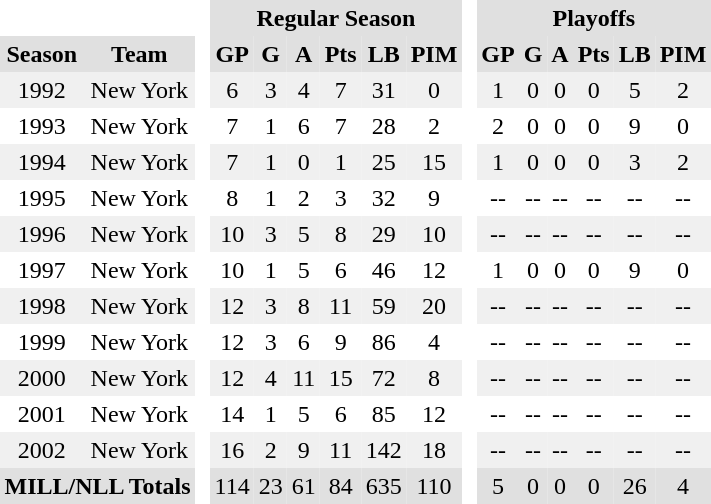<table BORDER="0" CELLPADDING="3" CELLSPACING="0">
<tr ALIGN="center" bgcolor="#e0e0e0">
<th ALIGN="center" colspan="2" bgcolor="#ffffff"> </th>
<th ALIGN="center" rowspan="99" bgcolor="#ffffff"> </th>
<th ALIGN="center" colspan="6">Regular Season</th>
<th ALIGN="center" rowspan="99" bgcolor="#ffffff"> </th>
<th ALIGN="center" colspan="6">Playoffs</th>
</tr>
<tr ALIGN="center" bgcolor="#e0e0e0">
<th ALIGN="center">Season</th>
<th ALIGN="center">Team</th>
<th ALIGN="center">GP</th>
<th ALIGN="center">G</th>
<th ALIGN="center">A</th>
<th ALIGN="center">Pts</th>
<th ALIGN="center">LB</th>
<th ALIGN="center">PIM</th>
<th ALIGN="center">GP</th>
<th ALIGN="center">G</th>
<th ALIGN="center">A</th>
<th ALIGN="center">Pts</th>
<th ALIGN="center">LB</th>
<th ALIGN="center">PIM</th>
</tr>
<tr ALIGN="center" bgcolor="#f0f0f0">
<td ALIGN="center">1992</td>
<td ALIGN="center">New York</td>
<td ALIGN="center">6</td>
<td ALIGN="center">3</td>
<td ALIGN="center">4</td>
<td ALIGN="center">7</td>
<td ALIGN="center">31</td>
<td ALIGN="center">0</td>
<td ALIGN="center">1</td>
<td ALIGN="center">0</td>
<td ALIGN="center">0</td>
<td ALIGN="center">0</td>
<td ALIGN="center">5</td>
<td ALIGN="center">2</td>
</tr>
<tr ALIGN="center">
<td ALIGN="center">1993</td>
<td ALIGN="center">New York</td>
<td ALIGN="center">7</td>
<td ALIGN="center">1</td>
<td ALIGN="center">6</td>
<td ALIGN="center">7</td>
<td ALIGN="center">28</td>
<td ALIGN="center">2</td>
<td ALIGN="center">2</td>
<td ALIGN="center">0</td>
<td ALIGN="center">0</td>
<td ALIGN="center">0</td>
<td ALIGN="center">9</td>
<td ALIGN="center">0</td>
</tr>
<tr ALIGN="center" bgcolor="#f0f0f0">
<td ALIGN="center">1994</td>
<td ALIGN="center">New York</td>
<td ALIGN="center">7</td>
<td ALIGN="center">1</td>
<td ALIGN="center">0</td>
<td ALIGN="center">1</td>
<td ALIGN="center">25</td>
<td ALIGN="center">15</td>
<td ALIGN="center">1</td>
<td ALIGN="center">0</td>
<td ALIGN="center">0</td>
<td ALIGN="center">0</td>
<td ALIGN="center">3</td>
<td ALIGN="center">2</td>
</tr>
<tr ALIGN="center">
<td ALIGN="center">1995</td>
<td ALIGN="center">New York</td>
<td ALIGN="center">8</td>
<td ALIGN="center">1</td>
<td ALIGN="center">2</td>
<td ALIGN="center">3</td>
<td ALIGN="center">32</td>
<td ALIGN="center">9</td>
<td ALIGN="center">--</td>
<td ALIGN="center">--</td>
<td ALIGN="center">--</td>
<td ALIGN="center">--</td>
<td ALIGN="center">--</td>
<td ALIGN="center">--</td>
</tr>
<tr ALIGN="center" bgcolor="#f0f0f0">
<td ALIGN="center">1996</td>
<td ALIGN="center">New York</td>
<td ALIGN="center">10</td>
<td ALIGN="center">3</td>
<td ALIGN="center">5</td>
<td ALIGN="center">8</td>
<td ALIGN="center">29</td>
<td ALIGN="center">10</td>
<td ALIGN="center">--</td>
<td ALIGN="center">--</td>
<td ALIGN="center">--</td>
<td ALIGN="center">--</td>
<td ALIGN="center">--</td>
<td ALIGN="center">--</td>
</tr>
<tr ALIGN="center">
<td ALIGN="center">1997</td>
<td ALIGN="center">New York</td>
<td ALIGN="center">10</td>
<td ALIGN="center">1</td>
<td ALIGN="center">5</td>
<td ALIGN="center">6</td>
<td ALIGN="center">46</td>
<td ALIGN="center">12</td>
<td ALIGN="center">1</td>
<td ALIGN="center">0</td>
<td ALIGN="center">0</td>
<td ALIGN="center">0</td>
<td ALIGN="center">9</td>
<td ALIGN="center">0</td>
</tr>
<tr ALIGN="center" bgcolor="#f0f0f0">
<td ALIGN="center">1998</td>
<td ALIGN="center">New York</td>
<td ALIGN="center">12</td>
<td ALIGN="center">3</td>
<td ALIGN="center">8</td>
<td ALIGN="center">11</td>
<td ALIGN="center">59</td>
<td ALIGN="center">20</td>
<td ALIGN="center">--</td>
<td ALIGN="center">--</td>
<td ALIGN="center">--</td>
<td ALIGN="center">--</td>
<td ALIGN="center">--</td>
<td ALIGN="center">--</td>
</tr>
<tr ALIGN="center">
<td ALIGN="center">1999</td>
<td ALIGN="center">New York</td>
<td ALIGN="center">12</td>
<td ALIGN="center">3</td>
<td ALIGN="center">6</td>
<td ALIGN="center">9</td>
<td ALIGN="center">86</td>
<td ALIGN="center">4</td>
<td ALIGN="center">--</td>
<td ALIGN="center">--</td>
<td ALIGN="center">--</td>
<td ALIGN="center">--</td>
<td ALIGN="center">--</td>
<td ALIGN="center">--</td>
</tr>
<tr ALIGN="center" bgcolor="#f0f0f0">
<td ALIGN="center">2000</td>
<td ALIGN="center">New York</td>
<td ALIGN="center">12</td>
<td ALIGN="center">4</td>
<td ALIGN="center">11</td>
<td ALIGN="center">15</td>
<td ALIGN="center">72</td>
<td ALIGN="center">8</td>
<td ALIGN="center">--</td>
<td ALIGN="center">--</td>
<td ALIGN="center">--</td>
<td ALIGN="center">--</td>
<td ALIGN="center">--</td>
<td ALIGN="center">--</td>
</tr>
<tr ALIGN="center">
<td ALIGN="center">2001</td>
<td ALIGN="center">New York</td>
<td ALIGN="center">14</td>
<td ALIGN="center">1</td>
<td ALIGN="center">5</td>
<td ALIGN="center">6</td>
<td ALIGN="center">85</td>
<td ALIGN="center">12</td>
<td ALIGN="center">--</td>
<td ALIGN="center">--</td>
<td ALIGN="center">--</td>
<td ALIGN="center">--</td>
<td ALIGN="center">--</td>
<td ALIGN="center">--</td>
</tr>
<tr ALIGN="center" bgcolor="#f0f0f0">
<td ALIGN="center">2002</td>
<td ALIGN="center">New York</td>
<td ALIGN="center">16</td>
<td ALIGN="center">2</td>
<td ALIGN="center">9</td>
<td ALIGN="center">11</td>
<td ALIGN="center">142</td>
<td ALIGN="center">18</td>
<td ALIGN="center">--</td>
<td ALIGN="center">--</td>
<td ALIGN="center">--</td>
<td ALIGN="center">--</td>
<td ALIGN="center">--</td>
<td ALIGN="center">--</td>
</tr>
<tr ALIGN="center" bgcolor="#e0e0e0">
<th colspan="2">MILL/NLL Totals</th>
<td ALIGN="center">114</td>
<td ALIGN="center">23</td>
<td ALIGN="center">61</td>
<td ALIGN="center">84</td>
<td ALIGN="center">635</td>
<td ALIGN="center">110</td>
<td ALIGN="center">5</td>
<td ALIGN="center">0</td>
<td ALIGN="center">0</td>
<td ALIGN="center">0</td>
<td ALIGN="center">26</td>
<td ALIGN="center">4</td>
</tr>
</table>
